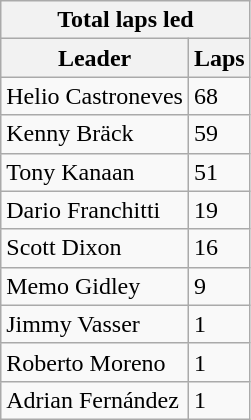<table class="wikitable">
<tr>
<th colspan=2>Total laps led</th>
</tr>
<tr>
<th>Leader</th>
<th>Laps</th>
</tr>
<tr>
<td>Helio Castroneves</td>
<td>68</td>
</tr>
<tr>
<td>Kenny Bräck</td>
<td>59</td>
</tr>
<tr>
<td>Tony Kanaan</td>
<td>51</td>
</tr>
<tr>
<td>Dario Franchitti</td>
<td>19</td>
</tr>
<tr>
<td>Scott Dixon</td>
<td>16</td>
</tr>
<tr>
<td>Memo Gidley</td>
<td>9</td>
</tr>
<tr>
<td>Jimmy Vasser</td>
<td>1</td>
</tr>
<tr>
<td>Roberto Moreno</td>
<td>1</td>
</tr>
<tr>
<td>Adrian Fernández</td>
<td>1</td>
</tr>
</table>
